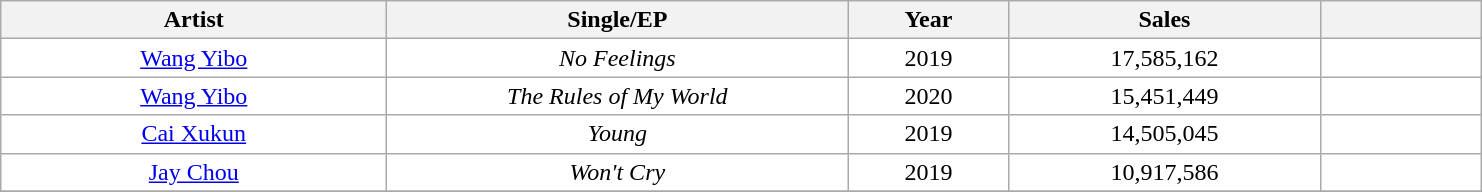<table class="wikitable sortable" style="text-align:center; background:#FFFFFF;">
<tr>
<th width="250">Artist</th>
<th width="300">Single/EP</th>
<th width="100">Year</th>
<th width="200">Sales</th>
<th class="unsortable" width="100"></th>
</tr>
<tr>
<td><a href='#'>Wang Yibo</a></td>
<td align="center"><em>No Feelings</em></td>
<td align="center">2019</td>
<td align="center">17,585,162</td>
<td align="center"></td>
</tr>
<tr>
<td><a href='#'>Wang Yibo</a></td>
<td align="center"><em>The Rules of My World</em></td>
<td align="center">2020</td>
<td align="center">15,451,449</td>
<td align="center"></td>
</tr>
<tr>
<td><a href='#'>Cai Xukun</a></td>
<td align="center"><em>Young</em></td>
<td align="center">2019</td>
<td align="center">14,505,045</td>
<td align="center"></td>
</tr>
<tr>
<td><a href='#'>Jay Chou</a></td>
<td align="center"><em>Won't Cry</em></td>
<td align="center">2019</td>
<td align="center">10,917,586</td>
<td align="center"></td>
</tr>
<tr>
</tr>
</table>
